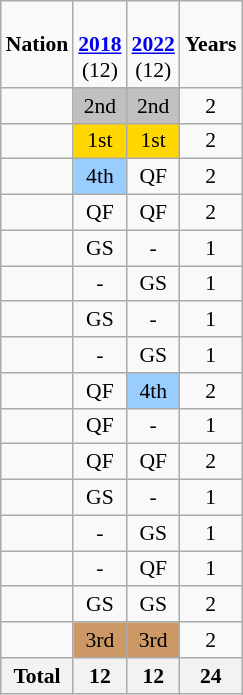<table class="wikitable shortable" style="text-align:center; font-size:90%">
<tr bgcolor=>
<td><strong>Nation</strong></td>
<td><strong><br><a href='#'>2018</a><br></strong>(12)</td>
<td><strong><br><a href='#'>2022</a><br></strong>(12)</td>
<td><strong>Years</strong></td>
</tr>
<tr>
<td align="left"></td>
<td bgcolor=silver>2nd</td>
<td bgcolor=silver>2nd</td>
<td>2</td>
</tr>
<tr>
<td align="left"></td>
<td bgcolor=gold>1st</td>
<td bgcolor=gold>1st</td>
<td>2</td>
</tr>
<tr>
<td align="left"></td>
<td bgcolor=#9acdff>4th</td>
<td>QF</td>
<td>2</td>
</tr>
<tr>
<td align="left"></td>
<td>QF</td>
<td>QF</td>
<td>2</td>
</tr>
<tr>
<td align="left"></td>
<td>GS</td>
<td>-</td>
<td>1</td>
</tr>
<tr>
<td align="left"></td>
<td>-</td>
<td>GS</td>
<td>1</td>
</tr>
<tr>
<td align="left"></td>
<td>GS</td>
<td>-</td>
<td>1</td>
</tr>
<tr>
<td align="left"></td>
<td>-</td>
<td>GS</td>
<td>1</td>
</tr>
<tr>
<td align="left"></td>
<td>QF</td>
<td bgcolor=#9acdff>4th</td>
<td>2</td>
</tr>
<tr>
<td align="left"></td>
<td>QF</td>
<td>-</td>
<td>1</td>
</tr>
<tr>
<td align="left"></td>
<td>QF</td>
<td>QF</td>
<td>2</td>
</tr>
<tr>
<td align="left"></td>
<td>GS</td>
<td>-</td>
<td>1</td>
</tr>
<tr>
<td align="left"></td>
<td>-</td>
<td>GS</td>
<td>1</td>
</tr>
<tr>
<td align="left"></td>
<td>-</td>
<td>QF</td>
<td>1</td>
</tr>
<tr>
<td align="left"></td>
<td>GS</td>
<td>GS</td>
<td>2</td>
</tr>
<tr>
<td align="left"></td>
<td bgcolor=#CC9966>3rd</td>
<td bgcolor=#CC9966>3rd</td>
<td>2</td>
</tr>
<tr>
<th>Total</th>
<th>12</th>
<th>12</th>
<th>24</th>
</tr>
</table>
